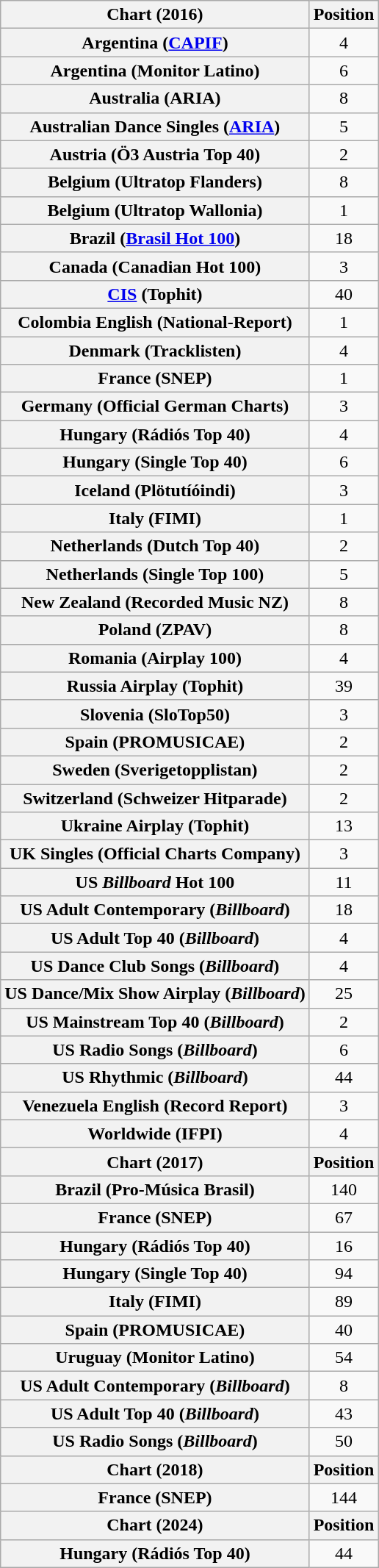<table class="wikitable plainrowheaders sortable" style="text-align:center">
<tr>
<th>Chart (2016)</th>
<th>Position</th>
</tr>
<tr>
<th scope="row">Argentina (<a href='#'>CAPIF</a>)</th>
<td>4</td>
</tr>
<tr>
<th scope="row">Argentina (Monitor Latino)</th>
<td>6</td>
</tr>
<tr>
<th scope="row">Australia (ARIA)</th>
<td>8</td>
</tr>
<tr>
<th scope="row">Australian Dance Singles (<a href='#'>ARIA</a>)</th>
<td>5</td>
</tr>
<tr>
<th scope="row">Austria (Ö3 Austria Top 40)</th>
<td>2</td>
</tr>
<tr>
<th scope="row">Belgium (Ultratop Flanders)</th>
<td>8</td>
</tr>
<tr>
<th scope="row">Belgium (Ultratop Wallonia)</th>
<td>1</td>
</tr>
<tr>
<th scope="row">Brazil (<a href='#'>Brasil Hot 100</a>)</th>
<td>18</td>
</tr>
<tr>
<th scope="row">Canada (Canadian Hot 100)</th>
<td>3</td>
</tr>
<tr>
<th scope="row"><a href='#'>CIS</a> (Tophit)</th>
<td style="text-align:center;">40</td>
</tr>
<tr>
<th scope="row">Colombia English (National-Report)</th>
<td>1</td>
</tr>
<tr>
<th scope="row">Denmark (Tracklisten)</th>
<td>4</td>
</tr>
<tr>
<th scope="row">France (SNEP)</th>
<td>1</td>
</tr>
<tr>
<th scope="row">Germany (Official German Charts)</th>
<td>3</td>
</tr>
<tr>
<th scope="row">Hungary (Rádiós Top 40)</th>
<td>4</td>
</tr>
<tr>
<th scope="row">Hungary (Single Top 40)</th>
<td>6</td>
</tr>
<tr>
<th scope="row">Iceland (Plötutíóindi)</th>
<td>3</td>
</tr>
<tr>
<th scope="row">Italy (FIMI)</th>
<td>1</td>
</tr>
<tr>
<th scope="row">Netherlands (Dutch Top 40)</th>
<td>2</td>
</tr>
<tr>
<th scope="row">Netherlands (Single Top 100)</th>
<td>5</td>
</tr>
<tr>
<th scope="row">New Zealand (Recorded Music NZ)</th>
<td>8</td>
</tr>
<tr>
<th scope="row">Poland (ZPAV)</th>
<td>8</td>
</tr>
<tr>
<th scope="row">Romania (Airplay 100)</th>
<td>4</td>
</tr>
<tr>
<th scope="row">Russia Airplay (Tophit)</th>
<td style="text-align:center;">39</td>
</tr>
<tr>
<th scope="row">Slovenia (SloTop50)</th>
<td>3</td>
</tr>
<tr>
<th scope="row">Spain (PROMUSICAE)</th>
<td>2</td>
</tr>
<tr>
<th scope="row">Sweden (Sverigetopplistan)</th>
<td>2</td>
</tr>
<tr>
<th scope="row">Switzerland (Schweizer Hitparade)</th>
<td>2</td>
</tr>
<tr>
<th scope="row">Ukraine Airplay (Tophit)</th>
<td style="text-align:center;">13</td>
</tr>
<tr>
<th scope="row">UK Singles (Official Charts Company)</th>
<td>3</td>
</tr>
<tr>
<th scope="row">US <em>Billboard</em> Hot 100</th>
<td>11</td>
</tr>
<tr>
<th scope="row">US Adult Contemporary (<em>Billboard</em>)</th>
<td>18</td>
</tr>
<tr>
<th scope="row">US Adult Top 40 (<em>Billboard</em>)</th>
<td>4</td>
</tr>
<tr>
<th scope="row">US Dance Club Songs (<em>Billboard</em>)</th>
<td>4</td>
</tr>
<tr>
<th scope="row">US Dance/Mix Show Airplay (<em>Billboard</em>)</th>
<td>25</td>
</tr>
<tr>
<th scope="row">US Mainstream Top 40 (<em>Billboard</em>)</th>
<td>2</td>
</tr>
<tr>
<th scope="row">US Radio Songs (<em>Billboard</em>)</th>
<td>6</td>
</tr>
<tr>
<th scope="row">US Rhythmic (<em>Billboard</em>)</th>
<td>44</td>
</tr>
<tr>
<th scope="row">Venezuela English (Record Report)</th>
<td>3</td>
</tr>
<tr>
<th scope="row">Worldwide (IFPI)</th>
<td>4</td>
</tr>
<tr>
<th>Chart (2017)</th>
<th>Position</th>
</tr>
<tr>
<th scope="row">Brazil (Pro-Música Brasil)</th>
<td>140</td>
</tr>
<tr>
<th scope="row">France (SNEP)</th>
<td>67</td>
</tr>
<tr>
<th scope="row">Hungary (Rádiós Top 40)</th>
<td>16</td>
</tr>
<tr>
<th scope="row">Hungary (Single Top 40)</th>
<td>94</td>
</tr>
<tr>
<th scope="row">Italy (FIMI)</th>
<td>89</td>
</tr>
<tr>
<th scope="row">Spain (PROMUSICAE)</th>
<td>40</td>
</tr>
<tr>
<th scope="row">Uruguay (Monitor Latino)</th>
<td>54</td>
</tr>
<tr>
<th scope="row">US Adult Contemporary (<em>Billboard</em>)</th>
<td>8</td>
</tr>
<tr>
<th scope="row">US Adult Top 40 (<em>Billboard</em>)</th>
<td>43</td>
</tr>
<tr>
<th scope="row">US Radio Songs (<em>Billboard</em>)</th>
<td>50</td>
</tr>
<tr>
<th>Chart (2018)</th>
<th>Position</th>
</tr>
<tr>
<th scope="row">France (SNEP)</th>
<td>144</td>
</tr>
<tr>
<th>Chart (2024)</th>
<th>Position</th>
</tr>
<tr>
<th scope="row">Hungary (Rádiós Top 40)</th>
<td>44</td>
</tr>
</table>
